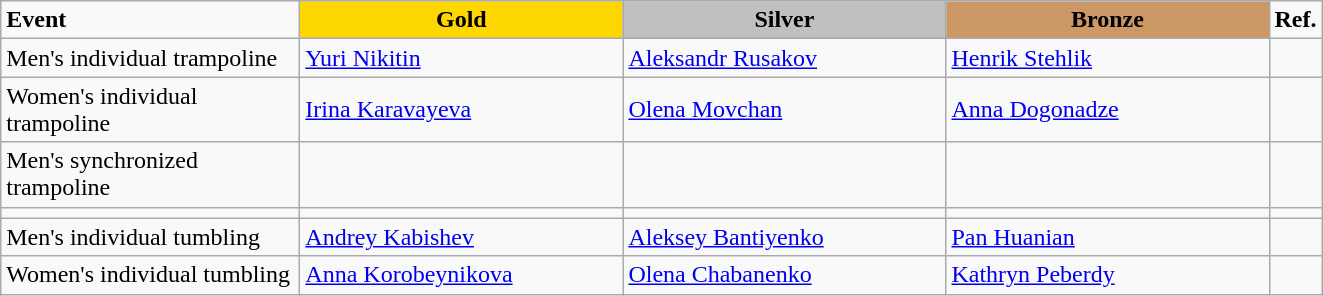<table class="wikitable">
<tr>
<td style="width:12em;"><strong>Event</strong></td>
<td style="text-align:center; background:gold; width:13em;"><strong>Gold</strong></td>
<td style="text-align:center; background:silver; width:13em;"><strong>Silver</strong></td>
<td style="text-align:center; background:#c96; width:13em;"><strong>Bronze</strong></td>
<td style="width:1em;"><strong>Ref.</strong></td>
</tr>
<tr>
<td>Men's individual trampoline</td>
<td> <a href='#'>Yuri Nikitin</a></td>
<td> <a href='#'>Aleksandr Rusakov</a></td>
<td> <a href='#'>Henrik Stehlik</a></td>
<td></td>
</tr>
<tr>
<td>Women's individual trampoline</td>
<td> <a href='#'>Irina Karavayeva</a></td>
<td> <a href='#'>Olena Movchan</a></td>
<td> <a href='#'>Anna Dogonadze</a></td>
<td></td>
</tr>
<tr>
<td>Men's synchronized trampoline</td>
<td></td>
<td></td>
<td></td>
<td></td>
</tr>
<tr>
<td></td>
<td></td>
<td></td>
<td></td>
<td></td>
</tr>
<tr>
<td>Men's individual tumbling</td>
<td> <a href='#'>Andrey Kabishev</a></td>
<td> <a href='#'>Aleksey Bantiyenko</a></td>
<td> <a href='#'>Pan Huanian</a></td>
<td></td>
</tr>
<tr>
<td>Women's individual tumbling</td>
<td> <a href='#'>Anna Korobeynikova</a></td>
<td> <a href='#'>Olena Chabanenko</a></td>
<td> <a href='#'>Kathryn Peberdy</a></td>
<td></td>
</tr>
</table>
